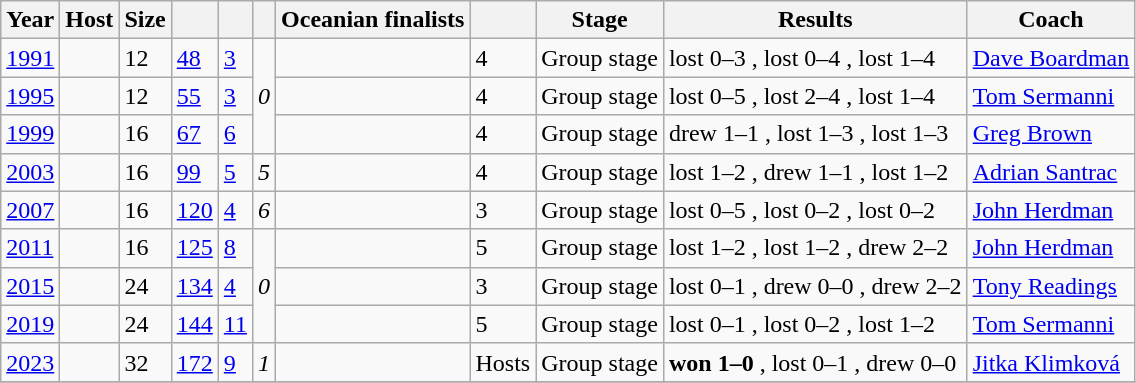<table class="wikitable sortable"px solid black" cellpadding="2">
<tr>
<th>Year</th>
<th>Host</th>
<th>Size</th>
<th></th>
<th></th>
<th></th>
<th>Oceanian finalists</th>
<th></th>
<th>Stage</th>
<th>Results</th>
<th>Coach</th>
</tr>
<tr>
<td><a href='#'>1991</a></td>
<td><strong></strong></td>
<td>12</td>
<td><a href='#'>48</a></td>
<td><a href='#'>3</a></td>
<td rowspan=3><em>0</em></td>
<td></td>
<td>4</td>
<td>Group stage</td>
<td>lost 0–3 , lost 0–4 , lost 1–4 </td>
<td> <a href='#'>Dave Boardman</a></td>
</tr>
<tr>
<td><a href='#'>1995</a></td>
<td><strong></strong></td>
<td>12</td>
<td><a href='#'>55</a></td>
<td><a href='#'>3</a></td>
<td></td>
<td>4</td>
<td>Group stage</td>
<td>lost 0–5 , lost 2–4 , lost 1–4 </td>
<td> <a href='#'>Tom Sermanni</a></td>
</tr>
<tr>
<td><a href='#'>1999</a></td>
<td><strong></strong></td>
<td>16</td>
<td><a href='#'>67</a></td>
<td><a href='#'>6</a></td>
<td></td>
<td>4</td>
<td>Group stage</td>
<td>drew 1–1 , lost 1–3 , lost 1–3 </td>
<td> <a href='#'>Greg Brown</a></td>
</tr>
<tr>
<td><a href='#'>2003</a></td>
<td><strong></strong></td>
<td>16</td>
<td><a href='#'>99</a></td>
<td><a href='#'>5</a></td>
<td><em>5</em></td>
<td></td>
<td>4</td>
<td>Group stage</td>
<td>lost 1–2 , drew 1–1 , lost 1–2 </td>
<td> <a href='#'>Adrian Santrac</a></td>
</tr>
<tr>
<td><a href='#'>2007</a></td>
<td><strong></strong></td>
<td>16</td>
<td><a href='#'>120</a></td>
<td><a href='#'>4</a></td>
<td><em>6</em></td>
<td></td>
<td>3</td>
<td>Group stage</td>
<td>lost 0–5 , lost 0–2 , lost 0–2 </td>
<td> <a href='#'>John Herdman</a></td>
</tr>
<tr>
<td><a href='#'>2011</a></td>
<td><strong></strong></td>
<td>16</td>
<td><a href='#'>125</a></td>
<td><a href='#'>8</a></td>
<td rowspan=3><em>0</em></td>
<td></td>
<td>5</td>
<td>Group stage</td>
<td>lost 1–2 , lost 1–2 , drew 2–2 </td>
<td> <a href='#'>John Herdman</a></td>
</tr>
<tr>
<td><a href='#'>2015</a></td>
<td><strong></strong></td>
<td>24</td>
<td><a href='#'>134</a></td>
<td><a href='#'>4</a></td>
<td></td>
<td>3</td>
<td>Group stage</td>
<td>lost 0–1 , drew 0–0 , drew 2–2 </td>
<td> <a href='#'>Tony Readings</a></td>
</tr>
<tr>
<td><a href='#'>2019</a></td>
<td><strong></strong></td>
<td>24</td>
<td><a href='#'>144</a></td>
<td><a href='#'>11</a></td>
<td></td>
<td>5</td>
<td>Group stage</td>
<td>lost 0–1 , lost 0–2 , lost 1–2 </td>
<td> <a href='#'>Tom Sermanni</a></td>
</tr>
<tr>
<td><a href='#'>2023</a></td>
<td><strong><br></strong></td>
<td>32</td>
<td><a href='#'>172</a></td>
<td><a href='#'>9</a></td>
<td><em>1</em></td>
<td></td>
<td>Hosts</td>
<td>Group stage</td>
<td><strong>won 1–0 </strong>, lost 0–1 , drew 0–0 </td>
<td> <a href='#'>Jitka Klimková</a></td>
</tr>
<tr>
</tr>
</table>
